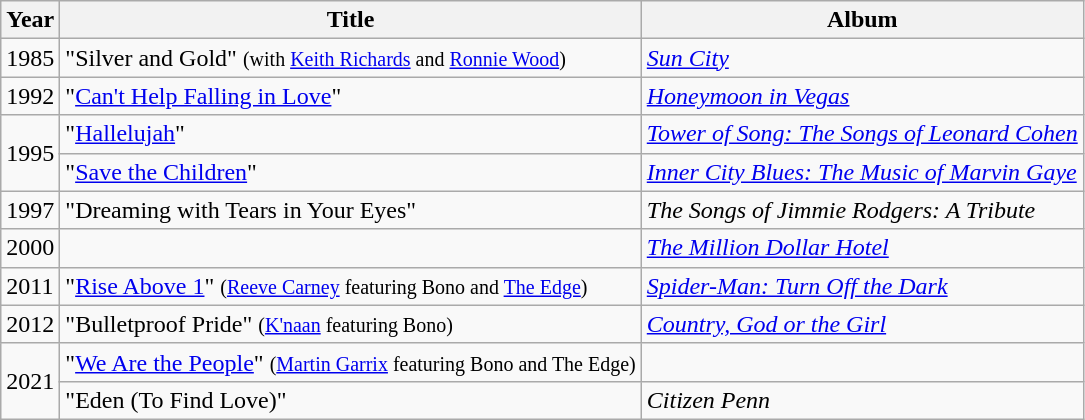<table class="wikitable">
<tr>
<th>Year</th>
<th>Title</th>
<th>Album</th>
</tr>
<tr>
<td>1985</td>
<td>"Silver and Gold" <small>(with <a href='#'>Keith Richards</a> and <a href='#'>Ronnie Wood</a>)</small></td>
<td><em><a href='#'>Sun City</a></em></td>
</tr>
<tr>
<td>1992</td>
<td>"<a href='#'>Can't Help Falling in Love</a>"</td>
<td><em><a href='#'>Honeymoon in Vegas</a></em></td>
</tr>
<tr>
<td rowspan="2">1995</td>
<td>"<a href='#'>Hallelujah</a>"</td>
<td><em><a href='#'>Tower of Song: The Songs of Leonard Cohen</a></em></td>
</tr>
<tr>
<td>"<a href='#'>Save the Children</a>"</td>
<td><em><a href='#'>Inner City Blues: The Music of Marvin Gaye</a></em></td>
</tr>
<tr>
<td>1997</td>
<td>"Dreaming with Tears in Your Eyes"</td>
<td><em>The Songs of Jimmie Rodgers: A Tribute</em></td>
</tr>
<tr>
<td>2000</td>
<td></td>
<td><em><a href='#'>The Million Dollar Hotel</a></em></td>
</tr>
<tr>
<td>2011</td>
<td>"<a href='#'>Rise Above 1</a>" <small>(<a href='#'>Reeve Carney</a> featuring Bono and <a href='#'>The Edge</a>)</small></td>
<td><em><a href='#'>Spider-Man: Turn Off the Dark</a></em></td>
</tr>
<tr>
<td>2012</td>
<td>"Bulletproof Pride" <small>(<a href='#'>K'naan</a> featuring Bono)</small></td>
<td><em><a href='#'>Country, God or the Girl</a></em></td>
</tr>
<tr>
<td rowspan="2">2021</td>
<td>"<a href='#'>We Are the People</a>" <small>(<a href='#'>Martin Garrix</a> featuring Bono and The Edge)</small></td>
<td></td>
</tr>
<tr>
<td>"Eden (To Find Love)"</td>
<td><em>Citizen Penn</em></td>
</tr>
</table>
